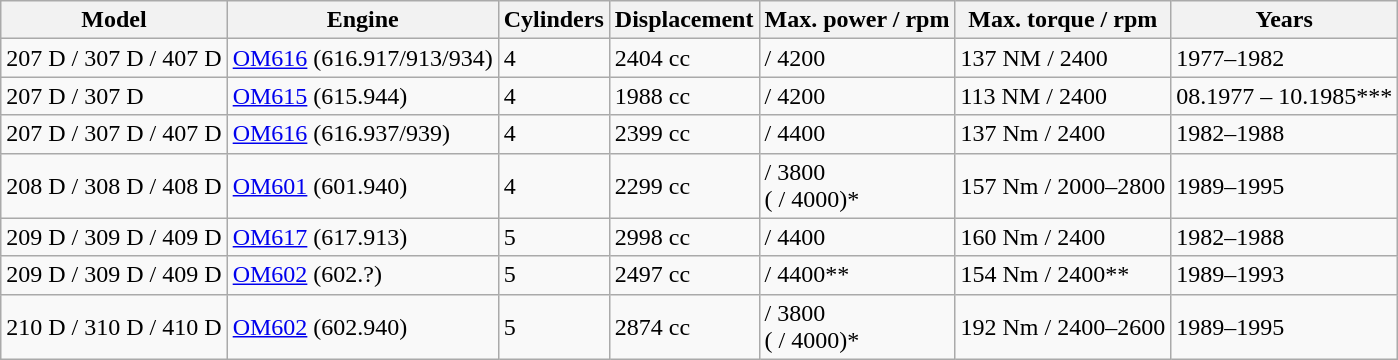<table class="wikitable">
<tr>
<th>Model</th>
<th>Engine</th>
<th>Cylinders</th>
<th>Displacement</th>
<th>Max. power / rpm</th>
<th>Max. torque / rpm</th>
<th>Years</th>
</tr>
<tr>
<td>207 D / 307 D / 407 D</td>
<td><a href='#'>OM616</a> (616.917/913/934)</td>
<td>4</td>
<td>2404 cc</td>
<td> / 4200</td>
<td>137 NM / 2400</td>
<td>1977–1982</td>
</tr>
<tr>
<td>207 D / 307 D</td>
<td><a href='#'>OM615</a> (615.944)</td>
<td>4</td>
<td>1988 cc</td>
<td> / 4200</td>
<td>113 NM / 2400</td>
<td>08.1977 – 10.1985***</td>
</tr>
<tr>
<td>207 D / 307 D / 407 D</td>
<td><a href='#'>OM616</a> (616.937/939)</td>
<td>4</td>
<td>2399 cc</td>
<td> / 4400</td>
<td>137 Nm / 2400</td>
<td>1982–1988</td>
</tr>
<tr>
<td>208 D / 308 D / 408 D</td>
<td><a href='#'>OM601</a> (601.940)</td>
<td>4</td>
<td>2299 cc</td>
<td> / 3800 <br>( / 4000)*</td>
<td>157 Nm / 2000–2800</td>
<td>1989–1995</td>
</tr>
<tr>
<td>209 D / 309 D / 409 D</td>
<td><a href='#'>OM617</a> (617.913)</td>
<td>5</td>
<td>2998 cc</td>
<td> / 4400</td>
<td>160 Nm / 2400</td>
<td>1982–1988</td>
</tr>
<tr>
<td>209 D / 309 D / 409 D</td>
<td><a href='#'>OM602</a> (602.?)</td>
<td>5</td>
<td>2497 cc</td>
<td> / 4400**</td>
<td>154 Nm / 2400**</td>
<td>1989–1993</td>
</tr>
<tr>
<td>210 D / 310 D / 410 D</td>
<td><a href='#'>OM602</a> (602.940)</td>
<td>5</td>
<td>2874 cc</td>
<td> / 3800 <br>( / 4000)*</td>
<td>192 Nm / 2400–2600</td>
<td>1989–1995</td>
</tr>
</table>
